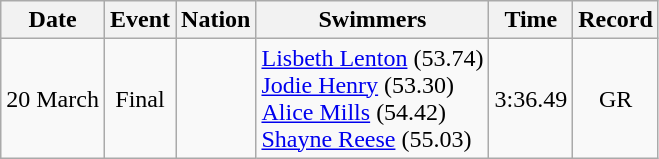<table class=wikitable style=text-align:center>
<tr>
<th>Date</th>
<th>Event</th>
<th>Nation</th>
<th>Swimmers</th>
<th>Time</th>
<th>Record</th>
</tr>
<tr>
<td>20 March</td>
<td>Final</td>
<td align=left></td>
<td align=left><a href='#'>Lisbeth Lenton</a> (53.74)<br><a href='#'>Jodie Henry</a> (53.30)<br><a href='#'>Alice Mills</a> (54.42)<br><a href='#'>Shayne Reese</a> (55.03)</td>
<td>3:36.49</td>
<td>GR</td>
</tr>
</table>
